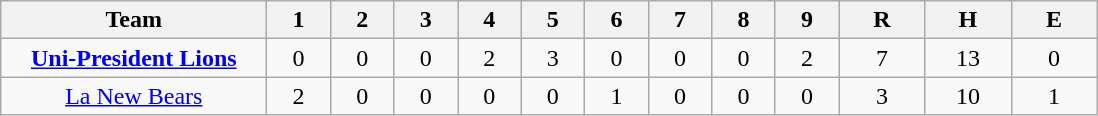<table class=wikitable style="text-align:center">
<tr>
<th width = "170">Team</th>
<th width = "35">1</th>
<th width = "35">2</th>
<th width = "35">3</th>
<th width = "35">4</th>
<th width = "35">5</th>
<th width = "35">6</th>
<th width = "35">7</th>
<th width = "35">8</th>
<th width = "35">9</th>
<th width = "50">R</th>
<th width = "50">H</th>
<th width = "50">E</th>
</tr>
<tr>
<td><strong><a href='#'>Uni-President Lions</a></strong></td>
<td>0</td>
<td>0</td>
<td>0</td>
<td>2</td>
<td>3</td>
<td>0</td>
<td>0</td>
<td>0</td>
<td>2</td>
<td>7</td>
<td>13</td>
<td>0</td>
</tr>
<tr>
<td><a href='#'>La New Bears</a></td>
<td>2</td>
<td>0</td>
<td>0</td>
<td>0</td>
<td>0</td>
<td>1</td>
<td>0</td>
<td>0</td>
<td>0</td>
<td>3</td>
<td>10</td>
<td>1</td>
</tr>
</table>
